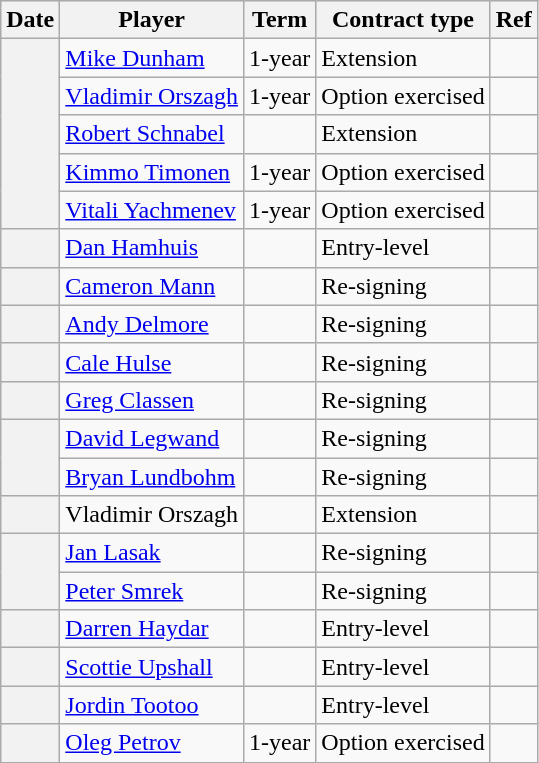<table class="wikitable plainrowheaders">
<tr style="background:#ddd; text-align:center;">
<th>Date</th>
<th>Player</th>
<th>Term</th>
<th>Contract type</th>
<th>Ref</th>
</tr>
<tr>
<th scope="row" rowspan=5></th>
<td><a href='#'>Mike Dunham</a></td>
<td>1-year</td>
<td>Extension</td>
<td></td>
</tr>
<tr>
<td><a href='#'>Vladimir Orszagh</a></td>
<td>1-year</td>
<td>Option exercised</td>
<td></td>
</tr>
<tr>
<td><a href='#'>Robert Schnabel</a></td>
<td></td>
<td>Extension</td>
<td></td>
</tr>
<tr>
<td><a href='#'>Kimmo Timonen</a></td>
<td>1-year</td>
<td>Option exercised</td>
<td></td>
</tr>
<tr>
<td><a href='#'>Vitali Yachmenev</a></td>
<td>1-year</td>
<td>Option exercised</td>
<td></td>
</tr>
<tr>
<th scope="row"></th>
<td><a href='#'>Dan Hamhuis</a></td>
<td></td>
<td>Entry-level</td>
<td></td>
</tr>
<tr>
<th scope="row"></th>
<td><a href='#'>Cameron Mann</a></td>
<td></td>
<td>Re-signing</td>
<td></td>
</tr>
<tr>
<th scope="row"></th>
<td><a href='#'>Andy Delmore</a></td>
<td></td>
<td>Re-signing</td>
<td></td>
</tr>
<tr>
<th scope="row"></th>
<td><a href='#'>Cale Hulse</a></td>
<td></td>
<td>Re-signing</td>
<td></td>
</tr>
<tr>
<th scope="row"></th>
<td><a href='#'>Greg Classen</a></td>
<td></td>
<td>Re-signing</td>
<td></td>
</tr>
<tr>
<th scope="row" rowspan=2></th>
<td><a href='#'>David Legwand</a></td>
<td></td>
<td>Re-signing</td>
<td></td>
</tr>
<tr>
<td><a href='#'>Bryan Lundbohm</a></td>
<td></td>
<td>Re-signing</td>
<td></td>
</tr>
<tr>
<th scope="row"></th>
<td>Vladimir Orszagh</td>
<td></td>
<td>Extension</td>
<td></td>
</tr>
<tr>
<th scope="row" rowspan=2></th>
<td><a href='#'>Jan Lasak</a></td>
<td></td>
<td>Re-signing</td>
<td></td>
</tr>
<tr>
<td><a href='#'>Peter Smrek</a></td>
<td></td>
<td>Re-signing</td>
<td></td>
</tr>
<tr>
<th scope="row"></th>
<td><a href='#'>Darren Haydar</a></td>
<td></td>
<td>Entry-level</td>
<td></td>
</tr>
<tr>
<th scope="row"></th>
<td><a href='#'>Scottie Upshall</a></td>
<td></td>
<td>Entry-level</td>
<td></td>
</tr>
<tr>
<th scope="row"></th>
<td><a href='#'>Jordin Tootoo</a></td>
<td></td>
<td>Entry-level</td>
<td></td>
</tr>
<tr>
<th scope="row"></th>
<td><a href='#'>Oleg Petrov</a></td>
<td>1-year</td>
<td>Option exercised</td>
<td></td>
</tr>
</table>
